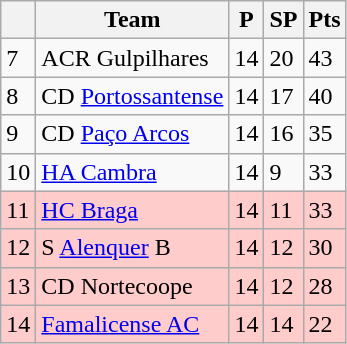<table class="wikitable">
<tr>
<th></th>
<th>Team</th>
<th>P</th>
<th>SP</th>
<th>Pts</th>
</tr>
<tr>
<td>7</td>
<td>ACR Gulpilhares</td>
<td>14</td>
<td>20</td>
<td>43</td>
</tr>
<tr>
<td>8</td>
<td>CD <a href='#'>Portossantense</a></td>
<td>14</td>
<td>17</td>
<td>40</td>
</tr>
<tr>
<td>9</td>
<td>CD <a href='#'>Paço Arcos</a></td>
<td>14</td>
<td>16</td>
<td>35</td>
</tr>
<tr>
<td>10</td>
<td><a href='#'>HA Cambra</a></td>
<td>14</td>
<td>9</td>
<td>33</td>
</tr>
<tr style="background:#ffcccc;">
<td>11</td>
<td><a href='#'>HC Braga</a></td>
<td>14</td>
<td>11</td>
<td>33</td>
</tr>
<tr style="background:#ffcccc;">
<td>12</td>
<td>S <a href='#'>Alenquer</a> B</td>
<td>14</td>
<td>12</td>
<td>30</td>
</tr>
<tr style="background:#ffcccc;">
<td>13</td>
<td>CD Nortecoope</td>
<td>14</td>
<td>12</td>
<td>28</td>
</tr>
<tr style="background:#ffcccc;">
<td>14</td>
<td><a href='#'>Famalicense AC</a></td>
<td>14</td>
<td>14</td>
<td>22</td>
</tr>
</table>
